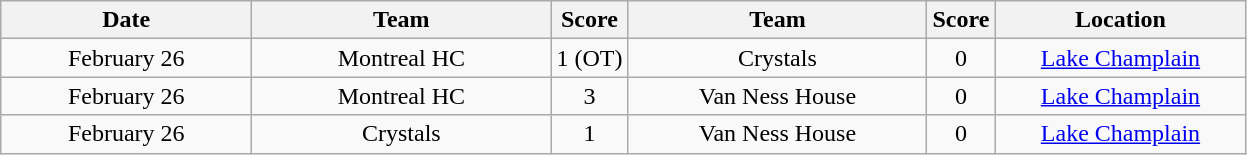<table class="wikitable">
<tr>
<th style="width:10em">Date</th>
<th style="width:12em">Team</th>
<th>Score</th>
<th style="width:12em">Team</th>
<th>Score</th>
<th style="width:10em">Location</th>
</tr>
<tr style="text-align:center;">
<td>February 26</td>
<td>Montreal HC</td>
<td>1 (OT)</td>
<td>Crystals</td>
<td>0</td>
<td><a href='#'>Lake Champlain</a></td>
</tr>
<tr style="text-align:center;">
<td>February 26</td>
<td>Montreal HC</td>
<td>3</td>
<td>Van Ness House</td>
<td>0</td>
<td><a href='#'>Lake Champlain</a></td>
</tr>
<tr style="text-align:center;">
<td>February 26</td>
<td>Crystals</td>
<td>1</td>
<td>Van Ness House</td>
<td>0</td>
<td><a href='#'>Lake Champlain</a></td>
</tr>
</table>
